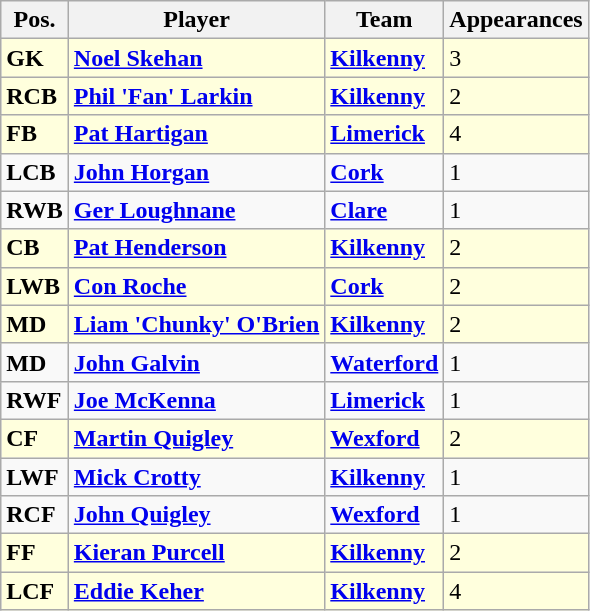<table class="wikitable">
<tr>
<th>Pos.</th>
<th>Player</th>
<th>Team</th>
<th>Appearances</th>
</tr>
<tr bgcolor=#FFFFDD>
<td><strong>GK</strong></td>
<td> <strong><a href='#'>Noel Skehan</a></strong></td>
<td><strong><a href='#'>Kilkenny</a></strong></td>
<td>3</td>
</tr>
<tr bgcolor=#FFFFDD>
<td><strong>RCB</strong></td>
<td> <strong><a href='#'>Phil 'Fan' Larkin</a></strong></td>
<td><strong><a href='#'>Kilkenny</a></strong></td>
<td>2</td>
</tr>
<tr bgcolor=#FFFFDD>
<td><strong>FB</strong></td>
<td> <strong><a href='#'>Pat Hartigan</a></strong></td>
<td><strong><a href='#'>Limerick</a></strong></td>
<td>4</td>
</tr>
<tr>
<td><strong>LCB</strong></td>
<td> <strong><a href='#'>John Horgan</a></strong></td>
<td><strong><a href='#'>Cork</a></strong></td>
<td>1</td>
</tr>
<tr>
<td><strong>RWB</strong></td>
<td> <strong><a href='#'>Ger Loughnane</a></strong></td>
<td><strong><a href='#'>Clare</a></strong></td>
<td>1</td>
</tr>
<tr bgcolor=#FFFFDD>
<td><strong>CB</strong></td>
<td> <strong><a href='#'>Pat Henderson</a></strong></td>
<td><strong><a href='#'>Kilkenny</a></strong></td>
<td>2</td>
</tr>
<tr bgcolor=#FFFFDD>
<td><strong>LWB</strong></td>
<td> <strong><a href='#'>Con Roche</a></strong></td>
<td><strong><a href='#'>Cork</a></strong></td>
<td>2</td>
</tr>
<tr bgcolor=#FFFFDD>
<td><strong>MD</strong></td>
<td> <strong><a href='#'>Liam 'Chunky' O'Brien</a></strong></td>
<td><strong><a href='#'>Kilkenny</a></strong></td>
<td>2</td>
</tr>
<tr>
<td><strong>MD</strong></td>
<td> <strong><a href='#'>John Galvin</a></strong></td>
<td><strong><a href='#'>Waterford</a></strong></td>
<td>1</td>
</tr>
<tr>
<td><strong>RWF</strong></td>
<td> <strong><a href='#'>Joe McKenna</a></strong></td>
<td><strong><a href='#'>Limerick</a></strong></td>
<td>1</td>
</tr>
<tr bgcolor=#FFFFDD>
<td><strong>CF</strong></td>
<td> <strong><a href='#'>Martin Quigley</a></strong></td>
<td><strong><a href='#'>Wexford</a></strong></td>
<td>2</td>
</tr>
<tr>
<td><strong>LWF</strong></td>
<td> <strong><a href='#'>Mick Crotty</a></strong></td>
<td><strong><a href='#'>Kilkenny</a></strong></td>
<td>1</td>
</tr>
<tr>
<td><strong>RCF</strong></td>
<td> <strong><a href='#'>John Quigley</a></strong></td>
<td><strong><a href='#'>Wexford</a></strong></td>
<td>1</td>
</tr>
<tr bgcolor=#FFFFDD>
<td><strong>FF</strong></td>
<td> <strong><a href='#'>Kieran Purcell</a></strong></td>
<td><strong><a href='#'>Kilkenny</a></strong></td>
<td>2</td>
</tr>
<tr bgcolor=#FFFFDD>
<td><strong>LCF</strong></td>
<td> <strong><a href='#'>Eddie Keher</a></strong></td>
<td><strong><a href='#'>Kilkenny</a></strong></td>
<td>4</td>
</tr>
</table>
